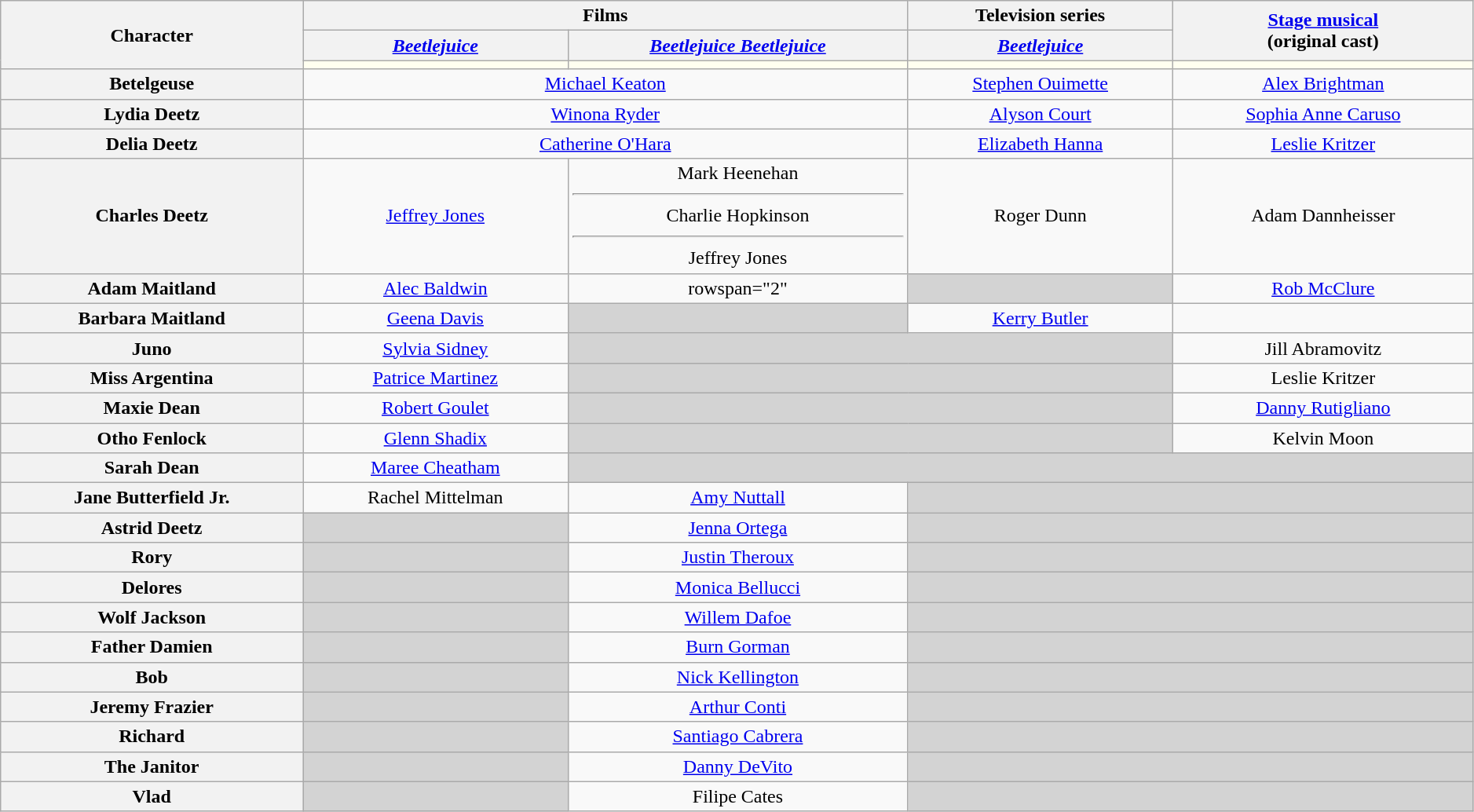<table class="wikitable" style="text-align:center; width:99%;">
<tr>
<th rowspan="3">Character</th>
<th colspan="2">Films</th>
<th>Television series</th>
<th rowspan="2"><a href='#'>Stage musical</a><br>(original cast)</th>
</tr>
<tr>
<th style="text-align:center;"><em><a href='#'>Beetlejuice</a></em></th>
<th style="text-align:center;"><em><a href='#'>Beetlejuice Beetlejuice</a></em></th>
<th style="text-align:center;"><em><a href='#'>Beetlejuice</a></em></th>
</tr>
<tr>
<th style="background:ivory;"></th>
<th style="background:ivory;"></th>
<th style="background:ivory;"></th>
<th style="background:ivory;"></th>
</tr>
<tr>
<th>Betelgeuse<br></th>
<td colspan="2"><a href='#'>Michael Keaton</a></td>
<td><a href='#'>Stephen Ouimette</a></td>
<td><a href='#'>Alex Brightman</a></td>
</tr>
<tr>
<th>Lydia Deetz</th>
<td colspan="2"><a href='#'>Winona Ryder</a></td>
<td><a href='#'>Alyson Court</a></td>
<td><a href='#'>Sophia Anne Caruso</a></td>
</tr>
<tr>
<th>Delia Deetz</th>
<td colspan="2"><a href='#'>Catherine O'Hara</a></td>
<td><a href='#'>Elizabeth Hanna</a></td>
<td><a href='#'>Leslie Kritzer</a></td>
</tr>
<tr>
<th>Charles Deetz</th>
<td><a href='#'>Jeffrey Jones</a></td>
<td>Mark Heenehan<hr>Charlie Hopkinson<hr>Jeffrey Jones</td>
<td>Roger Dunn</td>
<td>Adam Dannheisser</td>
</tr>
<tr>
<th>Adam Maitland</th>
<td><a href='#'>Alec Baldwin</a></td>
<td>rowspan="2" </td>
<td style="background:lightgrey;"></td>
<td><a href='#'>Rob McClure</a></td>
</tr>
<tr>
<th>Barbara Maitland</th>
<td><a href='#'>Geena Davis</a></td>
<td style="background:lightgrey;"></td>
<td><a href='#'>Kerry Butler</a></td>
</tr>
<tr>
<th>Juno</th>
<td><a href='#'>Sylvia Sidney</a></td>
<td colspan="2" style="background:lightgrey;"></td>
<td>Jill Abramovitz</td>
</tr>
<tr>
<th>Miss Argentina</th>
<td><a href='#'>Patrice Martinez</a></td>
<td colspan="2" style="background:lightgrey;"></td>
<td>Leslie Kritzer</td>
</tr>
<tr>
<th>Maxie Dean</th>
<td><a href='#'>Robert Goulet</a></td>
<td colspan="2" style="background:lightgrey;"></td>
<td><a href='#'>Danny Rutigliano</a></td>
</tr>
<tr>
<th>Otho Fenlock</th>
<td><a href='#'>Glenn Shadix</a></td>
<td colspan="2" style="background:lightgrey;"></td>
<td>Kelvin Moon</td>
</tr>
<tr>
<th>Sarah Dean</th>
<td><a href='#'>Maree Cheatham</a></td>
<td colspan="3" style="background:lightgrey;"></td>
</tr>
<tr>
<th>Jane Butterfield Jr.</th>
<td>Rachel Mittelman</td>
<td><a href='#'>Amy Nuttall</a></td>
<td colspan="2" style="background:lightgrey;"></td>
</tr>
<tr>
<th>Astrid Deetz</th>
<td style="background:lightgrey;"></td>
<td><a href='#'>Jenna Ortega</a></td>
<td colspan="2" style="background:lightgrey;"></td>
</tr>
<tr>
<th>Rory</th>
<td style="background:lightgrey;"></td>
<td><a href='#'>Justin Theroux</a></td>
<td colspan="2" style="background:lightgrey;"></td>
</tr>
<tr>
<th>Delores</th>
<td style="background:lightgrey;"></td>
<td><a href='#'>Monica Bellucci</a></td>
<td colspan="2" style="background:lightgrey;"></td>
</tr>
<tr>
<th>Wolf Jackson</th>
<td style="background:lightgrey;"></td>
<td><a href='#'>Willem Dafoe</a></td>
<td colspan="2" style="background:lightgrey;"></td>
</tr>
<tr>
<th>Father Damien</th>
<td style="background:lightgrey;"></td>
<td><a href='#'>Burn Gorman</a></td>
<td colspan="2" style="background:lightgrey;"></td>
</tr>
<tr>
<th>Bob</th>
<td style="background:lightgrey;"></td>
<td><a href='#'>Nick Kellington</a></td>
<td colspan="2" style="background:lightgrey;"></td>
</tr>
<tr>
<th>Jeremy Frazier</th>
<td style="background:lightgrey;"></td>
<td><a href='#'>Arthur Conti</a></td>
<td colspan="2" style="background:lightgrey;"></td>
</tr>
<tr>
<th>Richard</th>
<td style="background:lightgrey;"></td>
<td><a href='#'>Santiago Cabrera</a></td>
<td colspan="2" style="background:lightgrey;"></td>
</tr>
<tr>
<th>The Janitor</th>
<td style="background:lightgrey;"></td>
<td><a href='#'>Danny DeVito</a></td>
<td colspan="2" style="background:lightgrey;"></td>
</tr>
<tr>
<th>Vlad</th>
<td style="background:lightgrey;"></td>
<td>Filipe Cates</td>
<td colspan="2" style="background:lightgrey;"></td>
</tr>
</table>
